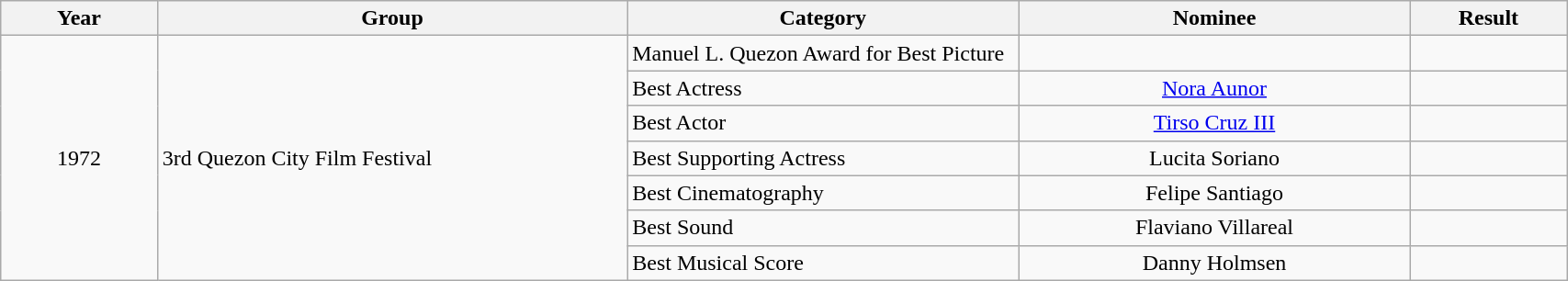<table | width="90%" class="wikitable sortable">
<tr>
<th width="10%">Year</th>
<th width="30%">Group</th>
<th width="25%">Category</th>
<th width="25%">Nominee</th>
<th width="10%">Result</th>
</tr>
<tr>
<td rowspan="8" align="center">1972</td>
<td rowspan="8" align="left">3rd Quezon City Film Festival</td>
<td align="left">Manuel L. Quezon Award for Best Picture</td>
<td align="center"></td>
<td></td>
</tr>
<tr>
<td align="left">Best Actress</td>
<td align="center"><a href='#'>Nora Aunor</a></td>
<td></td>
</tr>
<tr>
<td align="left">Best Actor</td>
<td align="center"><a href='#'>Tirso Cruz III</a></td>
<td></td>
</tr>
<tr>
<td align="left">Best Supporting Actress</td>
<td align="center">Lucita Soriano</td>
<td></td>
</tr>
<tr>
<td align="left">Best Cinematography</td>
<td align="center">Felipe Santiago</td>
<td></td>
</tr>
<tr>
<td align="left">Best Sound</td>
<td align="center">Flaviano Villareal</td>
<td></td>
</tr>
<tr>
<td align="left">Best Musical Score</td>
<td align="center">Danny Holmsen</td>
<td></td>
</tr>
</table>
